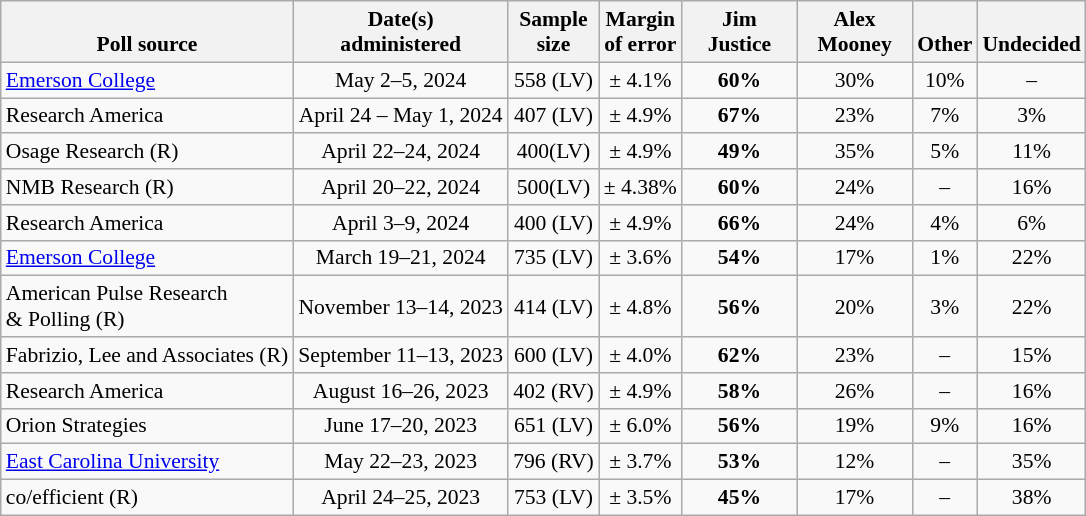<table class="wikitable" style="font-size:90%;text-align:center;">
<tr valign=bottom>
<th>Poll source</th>
<th>Date(s)<br>administered</th>
<th>Sample<br>size</th>
<th>Margin<br>of error</th>
<th style="width:70px;">Jim<br>Justice</th>
<th style="width:70px;">Alex<br>Mooney</th>
<th>Other</th>
<th>Undecided</th>
</tr>
<tr>
<td style="text-align:left;"><a href='#'>Emerson College</a></td>
<td>May 2–5, 2024</td>
<td>558 (LV)</td>
<td>± 4.1%</td>
<td><strong>60%</strong></td>
<td>30%</td>
<td>10%</td>
<td>–</td>
</tr>
<tr>
<td style="text-align:left;">Research America</td>
<td>April 24 – May 1, 2024</td>
<td>407 (LV)</td>
<td>± 4.9%</td>
<td><strong>67%</strong></td>
<td>23%</td>
<td>7%</td>
<td>3%</td>
</tr>
<tr>
<td style="text-align:left;">Osage Research (R)</td>
<td>April 22–24, 2024</td>
<td>400(LV)</td>
<td>± 4.9%</td>
<td><strong>49%</strong></td>
<td>35%</td>
<td>5%</td>
<td>11%</td>
</tr>
<tr>
<td style="text-align:left;">NMB Research (R)</td>
<td>April 20–22, 2024</td>
<td>500(LV)</td>
<td>± 4.38%</td>
<td><strong>60%</strong></td>
<td>24%</td>
<td>–</td>
<td>16%</td>
</tr>
<tr>
<td style="text-align:left;">Research America</td>
<td>April 3–9, 2024</td>
<td>400 (LV)</td>
<td>± 4.9%</td>
<td><strong>66%</strong></td>
<td>24%</td>
<td>4%</td>
<td>6%</td>
</tr>
<tr>
<td style="text-align:left;"><a href='#'>Emerson College</a></td>
<td>March 19–21, 2024</td>
<td>735 (LV)</td>
<td>± 3.6%</td>
<td><strong>54%</strong></td>
<td>17%</td>
<td>1%</td>
<td>22%</td>
</tr>
<tr>
<td style="text-align:left;">American Pulse Research<br>& Polling (R)</td>
<td>November 13–14, 2023</td>
<td>414 (LV)</td>
<td>± 4.8%</td>
<td><strong>56%</strong></td>
<td>20%</td>
<td>3%</td>
<td>22%</td>
</tr>
<tr>
<td style="text-align:left;">Fabrizio, Lee and Associates (R)</td>
<td>September 11–13, 2023</td>
<td>600 (LV)</td>
<td>± 4.0%</td>
<td><strong>62%</strong></td>
<td>23%</td>
<td>–</td>
<td>15%</td>
</tr>
<tr>
<td style="text-align:left;">Research America</td>
<td>August 16–26, 2023</td>
<td>402 (RV)</td>
<td>± 4.9%</td>
<td><strong>58%</strong></td>
<td>26%</td>
<td>–</td>
<td>16%</td>
</tr>
<tr>
<td style="text-align:left;">Orion Strategies</td>
<td>June 17–20, 2023</td>
<td>651 (LV)</td>
<td>± 6.0%</td>
<td><strong>56%</strong></td>
<td>19%</td>
<td>9%</td>
<td>16%</td>
</tr>
<tr>
<td style="text-align:left;"><a href='#'>East Carolina University</a></td>
<td>May 22–23, 2023</td>
<td>796 (RV)</td>
<td>± 3.7%</td>
<td><strong>53%</strong></td>
<td>12%</td>
<td>–</td>
<td>35%</td>
</tr>
<tr>
<td style="text-align:left;">co/efficient (R)</td>
<td>April 24–25, 2023</td>
<td>753 (LV)</td>
<td>± 3.5%</td>
<td><strong>45%</strong></td>
<td>17%</td>
<td>–</td>
<td>38%</td>
</tr>
</table>
